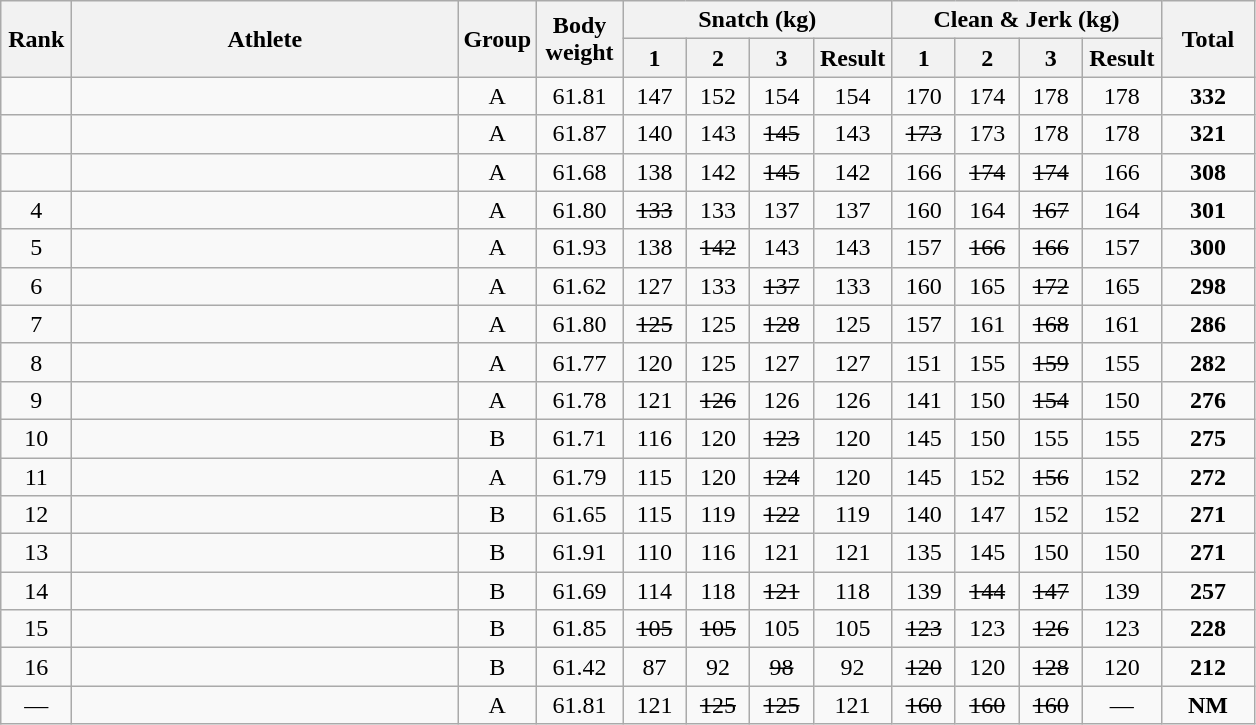<table class = "wikitable" style="text-align:center;">
<tr>
<th rowspan=2 width=40>Rank</th>
<th rowspan=2 width=250>Athlete</th>
<th rowspan=2 width=40>Group</th>
<th rowspan=2 width=50>Body weight</th>
<th colspan=4>Snatch (kg)</th>
<th colspan=4>Clean & Jerk (kg)</th>
<th rowspan=2 width=55>Total</th>
</tr>
<tr>
<th width=35>1</th>
<th width=35>2</th>
<th width=35>3</th>
<th width=45>Result</th>
<th width=35>1</th>
<th width=35>2</th>
<th width=35>3</th>
<th width=45>Result</th>
</tr>
<tr>
<td></td>
<td align=left></td>
<td>A</td>
<td>61.81</td>
<td>147</td>
<td>152</td>
<td>154</td>
<td>154</td>
<td>170</td>
<td>174</td>
<td>178</td>
<td>178</td>
<td><strong>332</strong></td>
</tr>
<tr>
<td></td>
<td align=left></td>
<td>A</td>
<td>61.87</td>
<td>140</td>
<td>143</td>
<td><s>145</s></td>
<td>143</td>
<td><s>173</s></td>
<td>173</td>
<td>178</td>
<td>178</td>
<td><strong>321</strong></td>
</tr>
<tr>
<td></td>
<td align=left></td>
<td>A</td>
<td>61.68</td>
<td>138</td>
<td>142</td>
<td><s>145</s></td>
<td>142</td>
<td>166</td>
<td><s>174</s></td>
<td><s>174</s></td>
<td>166</td>
<td><strong>308</strong></td>
</tr>
<tr>
<td>4</td>
<td align=left></td>
<td>A</td>
<td>61.80</td>
<td><s>133</s></td>
<td>133</td>
<td>137</td>
<td>137</td>
<td>160</td>
<td>164</td>
<td><s>167</s></td>
<td>164</td>
<td><strong>301</strong></td>
</tr>
<tr>
<td>5</td>
<td align=left></td>
<td>A</td>
<td>61.93</td>
<td>138</td>
<td><s>142</s></td>
<td>143</td>
<td>143</td>
<td>157</td>
<td><s>166</s></td>
<td><s>166</s></td>
<td>157</td>
<td><strong>300</strong></td>
</tr>
<tr>
<td>6</td>
<td align=left></td>
<td>A</td>
<td>61.62</td>
<td>127</td>
<td>133</td>
<td><s>137</s></td>
<td>133</td>
<td>160</td>
<td>165</td>
<td><s>172</s></td>
<td>165</td>
<td><strong>298</strong></td>
</tr>
<tr>
<td>7</td>
<td align=left></td>
<td>A</td>
<td>61.80</td>
<td><s>125</s></td>
<td>125</td>
<td><s>128</s></td>
<td>125</td>
<td>157</td>
<td>161</td>
<td><s>168</s></td>
<td>161</td>
<td><strong>286</strong></td>
</tr>
<tr>
<td>8</td>
<td align=left></td>
<td>A</td>
<td>61.77</td>
<td>120</td>
<td>125</td>
<td>127</td>
<td>127</td>
<td>151</td>
<td>155</td>
<td><s>159</s></td>
<td>155</td>
<td><strong>282</strong></td>
</tr>
<tr>
<td>9</td>
<td align=left></td>
<td>A</td>
<td>61.78</td>
<td>121</td>
<td><s>126</s></td>
<td>126</td>
<td>126</td>
<td>141</td>
<td>150</td>
<td><s>154</s></td>
<td>150</td>
<td><strong>276</strong></td>
</tr>
<tr>
<td>10</td>
<td align=left></td>
<td>B</td>
<td>61.71</td>
<td>116</td>
<td>120</td>
<td><s>123</s></td>
<td>120</td>
<td>145</td>
<td>150</td>
<td>155</td>
<td>155</td>
<td><strong>275</strong></td>
</tr>
<tr>
<td>11</td>
<td align=left></td>
<td>A</td>
<td>61.79</td>
<td>115</td>
<td>120</td>
<td><s>124</s></td>
<td>120</td>
<td>145</td>
<td>152</td>
<td><s>156</s></td>
<td>152</td>
<td><strong>272</strong></td>
</tr>
<tr>
<td>12</td>
<td align=left></td>
<td>B</td>
<td>61.65</td>
<td>115</td>
<td>119</td>
<td><s>122</s></td>
<td>119</td>
<td>140</td>
<td>147</td>
<td>152</td>
<td>152</td>
<td><strong>271</strong></td>
</tr>
<tr>
<td>13</td>
<td align=left></td>
<td>B</td>
<td>61.91</td>
<td>110</td>
<td>116</td>
<td>121</td>
<td>121</td>
<td>135</td>
<td>145</td>
<td>150</td>
<td>150</td>
<td><strong>271</strong></td>
</tr>
<tr>
<td>14</td>
<td align=left></td>
<td>B</td>
<td>61.69</td>
<td>114</td>
<td>118</td>
<td><s>121</s></td>
<td>118</td>
<td>139</td>
<td><s>144</s></td>
<td><s>147</s></td>
<td>139</td>
<td><strong>257</strong></td>
</tr>
<tr>
<td>15</td>
<td align=left></td>
<td>B</td>
<td>61.85</td>
<td><s>105</s></td>
<td><s>105</s></td>
<td>105</td>
<td>105</td>
<td><s>123</s></td>
<td>123</td>
<td><s>126</s></td>
<td>123</td>
<td><strong>228</strong></td>
</tr>
<tr>
<td>16</td>
<td align=left></td>
<td>B</td>
<td>61.42</td>
<td>87</td>
<td>92</td>
<td><s>98</s></td>
<td>92</td>
<td><s>120</s></td>
<td>120</td>
<td><s>128</s></td>
<td>120</td>
<td><strong>212</strong></td>
</tr>
<tr>
<td>—</td>
<td align=left></td>
<td>A</td>
<td>61.81</td>
<td>121</td>
<td><s>125</s></td>
<td><s>125</s></td>
<td>121</td>
<td><s>160</s></td>
<td><s>160</s></td>
<td><s>160</s></td>
<td>—</td>
<td><strong>NM</strong></td>
</tr>
</table>
